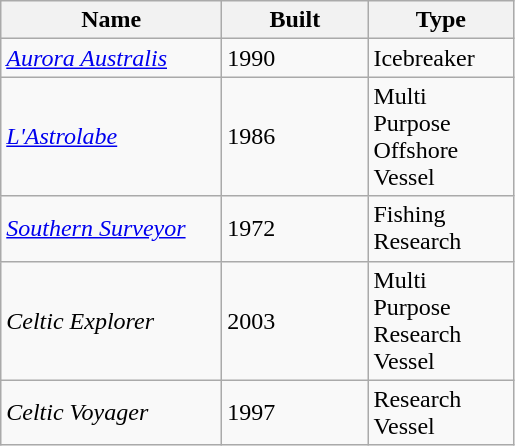<table class="wikitable" border="1">
<tr>
<th scope="col" width="140pt">Name</th>
<th scope="col" width="90pt">Built</th>
<th scope="col" width="90pt">Type</th>
</tr>
<tr>
<td><em><a href='#'>Aurora Australis</a></em></td>
<td>1990</td>
<td>Icebreaker</td>
</tr>
<tr>
<td><em><a href='#'>L'Astrolabe</a></em></td>
<td>1986</td>
<td>Multi Purpose Offshore Vessel</td>
</tr>
<tr>
<td><a href='#'><em>Southern Surveyor</em></a></td>
<td>1972</td>
<td>Fishing Research</td>
</tr>
<tr>
<td><em>Celtic Explorer</em></td>
<td>2003</td>
<td>Multi Purpose Research Vessel</td>
</tr>
<tr>
<td><em>Celtic Voyager</em></td>
<td>1997</td>
<td>Research Vessel</td>
</tr>
</table>
